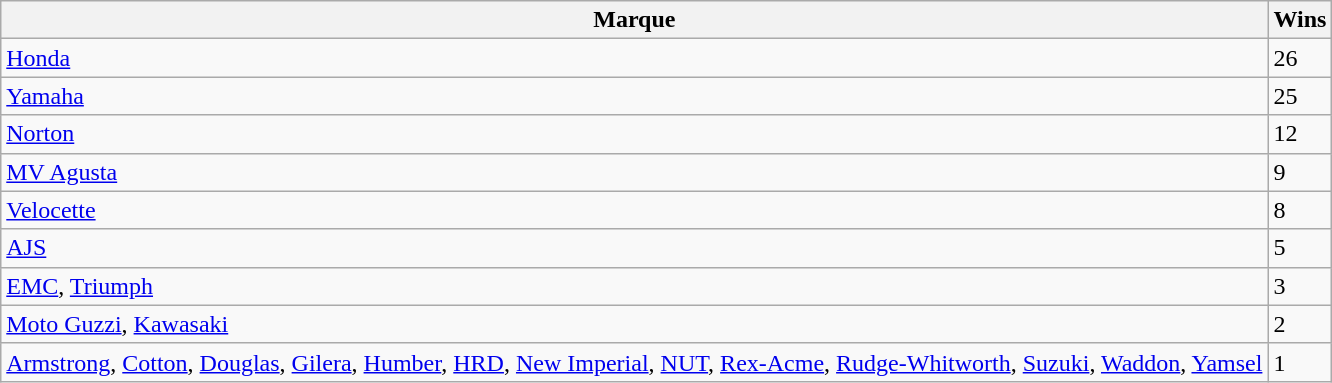<table class="wikitable">
<tr>
<th>Marque</th>
<th>Wins</th>
</tr>
<tr>
<td><a href='#'>Honda</a></td>
<td>26</td>
</tr>
<tr>
<td><a href='#'>Yamaha</a></td>
<td>25</td>
</tr>
<tr>
<td><a href='#'>Norton</a></td>
<td>12</td>
</tr>
<tr>
<td><a href='#'>MV Agusta</a></td>
<td>9</td>
</tr>
<tr>
<td><a href='#'>Velocette</a></td>
<td>8</td>
</tr>
<tr>
<td><a href='#'>AJS</a></td>
<td>5</td>
</tr>
<tr>
<td><a href='#'>EMC</a>, <a href='#'>Triumph</a></td>
<td>3</td>
</tr>
<tr>
<td><a href='#'>Moto Guzzi</a>, <a href='#'>Kawasaki</a></td>
<td>2</td>
</tr>
<tr>
<td><a href='#'>Armstrong</a>, <a href='#'>Cotton</a>, <a href='#'>Douglas</a>, <a href='#'>Gilera</a>, <a href='#'>Humber</a>, <a href='#'>HRD</a>, <a href='#'>New Imperial</a>, <a href='#'>NUT</a>, <a href='#'>Rex-Acme</a>, <a href='#'>Rudge-Whitworth</a>, <a href='#'>Suzuki</a>, <a href='#'>Waddon</a>, <a href='#'>Yamsel</a></td>
<td>1</td>
</tr>
</table>
